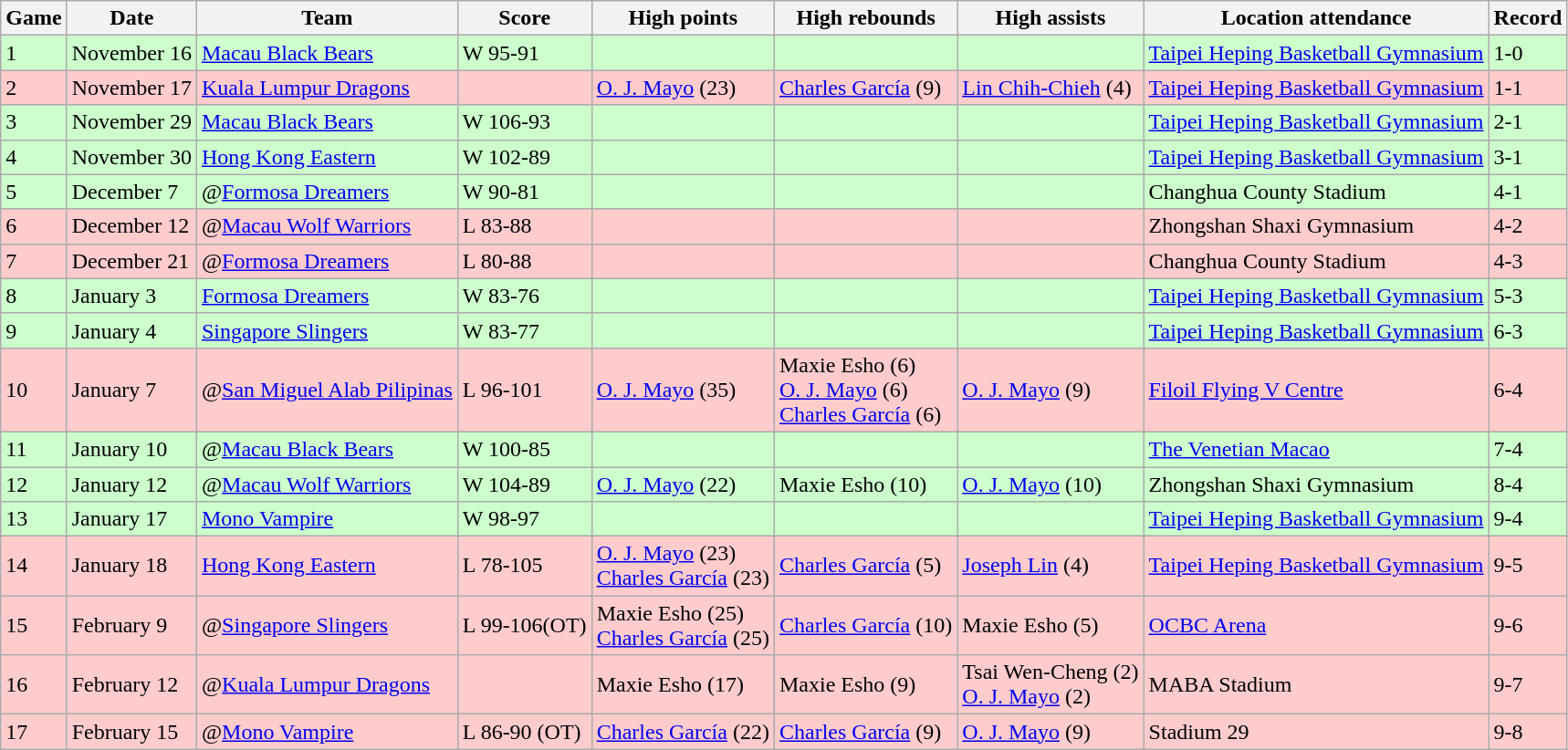<table class="wikitable">
<tr>
<th>Game</th>
<th>Date</th>
<th>Team</th>
<th>Score</th>
<th>High points</th>
<th>High rebounds</th>
<th>High assists</th>
<th>Location attendance</th>
<th>Record</th>
</tr>
<tr style="background:#cfc;">
<td>1</td>
<td>November 16</td>
<td><a href='#'>Macau Black Bears</a></td>
<td>W 95-91</td>
<td></td>
<td></td>
<td></td>
<td><a href='#'>Taipei Heping Basketball Gymnasium</a></td>
<td>1-0</td>
</tr>
<tr style="background:#fcc;">
<td>2</td>
<td>November 17</td>
<td><a href='#'>Kuala Lumpur Dragons</a></td>
<td></td>
<td><a href='#'>O. J. Mayo</a> (23)</td>
<td><a href='#'>Charles García</a> (9)</td>
<td><a href='#'>Lin Chih-Chieh</a> (4)</td>
<td><a href='#'>Taipei Heping Basketball Gymnasium</a></td>
<td>1-1</td>
</tr>
<tr style="background:#cfc;">
<td>3</td>
<td>November 29</td>
<td><a href='#'>Macau Black Bears</a></td>
<td>W 106-93</td>
<td></td>
<td></td>
<td></td>
<td><a href='#'>Taipei Heping Basketball Gymnasium</a></td>
<td>2-1</td>
</tr>
<tr style="background:#cfc;">
<td>4</td>
<td>November 30</td>
<td><a href='#'>Hong Kong Eastern</a></td>
<td>W 102-89</td>
<td></td>
<td></td>
<td></td>
<td><a href='#'>Taipei Heping Basketball Gymnasium</a></td>
<td>3-1</td>
</tr>
<tr style="background:#cfc;">
<td>5</td>
<td>December 7</td>
<td>@<a href='#'>Formosa Dreamers</a></td>
<td>W 90-81</td>
<td></td>
<td></td>
<td></td>
<td>Changhua County Stadium</td>
<td>4-1</td>
</tr>
<tr style="background:#fcc;">
<td>6</td>
<td>December 12</td>
<td>@<a href='#'>Macau Wolf Warriors</a></td>
<td>L 83-88</td>
<td></td>
<td></td>
<td></td>
<td>Zhongshan Shaxi Gymnasium</td>
<td>4-2</td>
</tr>
<tr style="background:#fcc;">
<td>7</td>
<td>December 21</td>
<td>@<a href='#'>Formosa Dreamers</a></td>
<td>L 80-88</td>
<td></td>
<td></td>
<td></td>
<td>Changhua County Stadium</td>
<td>4-3</td>
</tr>
<tr style="background:#cfc;">
<td>8</td>
<td>January 3</td>
<td><a href='#'>Formosa Dreamers</a></td>
<td>W 83-76</td>
<td></td>
<td></td>
<td></td>
<td><a href='#'>Taipei Heping Basketball Gymnasium</a></td>
<td>5-3</td>
</tr>
<tr style="background:#cfc;">
<td>9</td>
<td>January 4</td>
<td><a href='#'>Singapore Slingers</a></td>
<td>W 83-77</td>
<td></td>
<td></td>
<td></td>
<td><a href='#'>Taipei Heping Basketball Gymnasium</a></td>
<td>6-3</td>
</tr>
<tr style="background:#fcc;">
<td>10</td>
<td>January 7</td>
<td>@<a href='#'>San Miguel Alab Pilipinas</a></td>
<td>L 96-101</td>
<td><a href='#'>O. J. Mayo</a> (35)</td>
<td>Maxie Esho (6)<br><a href='#'>O. J. Mayo</a> (6)<br><a href='#'>Charles García</a> (6)</td>
<td><a href='#'>O. J. Mayo</a> (9)</td>
<td><a href='#'>Filoil Flying V Centre</a></td>
<td>6-4</td>
</tr>
<tr style="background:#cfc;">
<td>11</td>
<td>January 10</td>
<td>@<a href='#'>Macau Black Bears</a></td>
<td>W 100-85</td>
<td></td>
<td></td>
<td></td>
<td><a href='#'>The Venetian Macao</a></td>
<td>7-4</td>
</tr>
<tr style="background:#cfc;">
<td>12</td>
<td>January 12</td>
<td>@<a href='#'>Macau Wolf Warriors</a></td>
<td>W 104-89</td>
<td><a href='#'>O. J. Mayo</a> (22)</td>
<td>Maxie Esho (10)</td>
<td><a href='#'>O. J. Mayo</a> (10)</td>
<td>Zhongshan Shaxi Gymnasium</td>
<td>8-4</td>
</tr>
<tr style="background:#cfc;">
<td>13</td>
<td>January 17</td>
<td><a href='#'>Mono Vampire</a></td>
<td>W 98-97</td>
<td></td>
<td></td>
<td></td>
<td><a href='#'>Taipei Heping Basketball Gymnasium</a></td>
<td>9-4</td>
</tr>
<tr style="background:#fcc;">
<td>14</td>
<td>January 18</td>
<td><a href='#'>Hong Kong Eastern</a></td>
<td>L 78-105</td>
<td><a href='#'>O. J. Mayo</a> (23)<br><a href='#'>Charles García</a> (23)</td>
<td><a href='#'>Charles García</a> (5)</td>
<td><a href='#'>Joseph Lin</a> (4)</td>
<td><a href='#'>Taipei Heping Basketball Gymnasium</a></td>
<td>9-5</td>
</tr>
<tr style="background:#fcc;">
<td>15</td>
<td>February 9</td>
<td>@<a href='#'>Singapore Slingers</a></td>
<td>L 99-106(OT)</td>
<td>Maxie Esho (25)<br><a href='#'>Charles García</a> (25)</td>
<td><a href='#'>Charles García</a> (10)</td>
<td>Maxie Esho (5)</td>
<td><a href='#'>OCBC Arena</a></td>
<td>9-6</td>
</tr>
<tr style="background:#fcc;">
<td>16</td>
<td>February 12</td>
<td>@<a href='#'>Kuala Lumpur Dragons</a></td>
<td></td>
<td>Maxie Esho (17)</td>
<td>Maxie Esho (9)</td>
<td>Tsai Wen-Cheng (2)<br><a href='#'>O. J. Mayo</a> (2)</td>
<td>MABA Stadium</td>
<td>9-7</td>
</tr>
<tr style="background:#fcc;">
<td>17</td>
<td>February 15</td>
<td>@<a href='#'>Mono Vampire</a></td>
<td>L 86-90 (OT)</td>
<td><a href='#'>Charles García</a> (22)</td>
<td><a href='#'>Charles García</a> (9)</td>
<td><a href='#'>O. J. Mayo</a> (9)</td>
<td>Stadium 29</td>
<td>9-8</td>
</tr>
</table>
